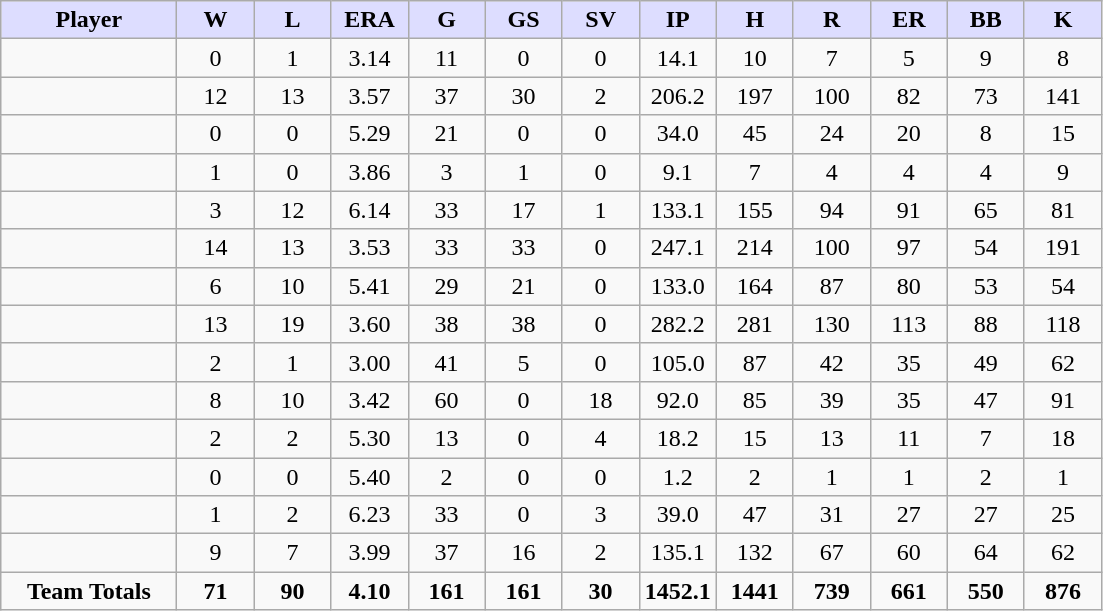<table class="wikitable" style="text-align:center;">
<tr>
<th style="background:#ddf; width:16%;"><strong>Player</strong></th>
<th style="background:#ddf; width:7%;"><strong>W</strong></th>
<th style="background:#ddf; width:7%;"><strong>L</strong></th>
<th style="background:#ddf; width:7%;"><strong>ERA</strong></th>
<th style="background:#ddf; width:7%;"><strong>G</strong></th>
<th style="background:#ddf; width:7%;"><strong>GS</strong></th>
<th style="background:#ddf; width:7%;"><strong>SV</strong></th>
<th style="background:#ddf; width:7%;"><strong>IP</strong></th>
<th style="background:#ddf; width:7%;"><strong>H</strong></th>
<th style="background:#ddf; width:7%;"><strong>R</strong></th>
<th style="background:#ddf; width:7%;"><strong>ER</strong></th>
<th style="background:#ddf; width:7%;"><strong>BB</strong></th>
<th style="background:#ddf; width:7%;"><strong>K</strong></th>
</tr>
<tr>
<td align=left></td>
<td>0</td>
<td>1</td>
<td>3.14</td>
<td>11</td>
<td>0</td>
<td>0</td>
<td>14.1</td>
<td>10</td>
<td>7</td>
<td>5</td>
<td>9</td>
<td>8</td>
</tr>
<tr>
<td align=left></td>
<td>12</td>
<td>13</td>
<td>3.57</td>
<td>37</td>
<td>30</td>
<td>2</td>
<td>206.2</td>
<td>197</td>
<td>100</td>
<td>82</td>
<td>73</td>
<td>141</td>
</tr>
<tr>
<td align=left></td>
<td>0</td>
<td>0</td>
<td>5.29</td>
<td>21</td>
<td>0</td>
<td>0</td>
<td>34.0</td>
<td>45</td>
<td>24</td>
<td>20</td>
<td>8</td>
<td>15</td>
</tr>
<tr>
<td align=left></td>
<td>1</td>
<td>0</td>
<td>3.86</td>
<td>3</td>
<td>1</td>
<td>0</td>
<td>9.1</td>
<td>7</td>
<td>4</td>
<td>4</td>
<td>4</td>
<td>9</td>
</tr>
<tr>
<td align=left></td>
<td>3</td>
<td>12</td>
<td>6.14</td>
<td>33</td>
<td>17</td>
<td>1</td>
<td>133.1</td>
<td>155</td>
<td>94</td>
<td>91</td>
<td>65</td>
<td>81</td>
</tr>
<tr>
<td align=left></td>
<td>14</td>
<td>13</td>
<td>3.53</td>
<td>33</td>
<td>33</td>
<td>0</td>
<td>247.1</td>
<td>214</td>
<td>100</td>
<td>97</td>
<td>54</td>
<td>191</td>
</tr>
<tr>
<td align=left></td>
<td>6</td>
<td>10</td>
<td>5.41</td>
<td>29</td>
<td>21</td>
<td>0</td>
<td>133.0</td>
<td>164</td>
<td>87</td>
<td>80</td>
<td>53</td>
<td>54</td>
</tr>
<tr>
<td align=left></td>
<td>13</td>
<td>19</td>
<td>3.60</td>
<td>38</td>
<td>38</td>
<td>0</td>
<td>282.2</td>
<td>281</td>
<td>130</td>
<td>113</td>
<td>88</td>
<td>118</td>
</tr>
<tr>
<td align=left></td>
<td>2</td>
<td>1</td>
<td>3.00</td>
<td>41</td>
<td>5</td>
<td>0</td>
<td>105.0</td>
<td>87</td>
<td>42</td>
<td>35</td>
<td>49</td>
<td>62</td>
</tr>
<tr>
<td align=left></td>
<td>8</td>
<td>10</td>
<td>3.42</td>
<td>60</td>
<td>0</td>
<td>18</td>
<td>92.0</td>
<td>85</td>
<td>39</td>
<td>35</td>
<td>47</td>
<td>91</td>
</tr>
<tr>
<td align=left></td>
<td>2</td>
<td>2</td>
<td>5.30</td>
<td>13</td>
<td>0</td>
<td>4</td>
<td>18.2</td>
<td>15</td>
<td>13</td>
<td>11</td>
<td>7</td>
<td>18</td>
</tr>
<tr>
<td align=left></td>
<td>0</td>
<td>0</td>
<td>5.40</td>
<td>2</td>
<td>0</td>
<td>0</td>
<td>1.2</td>
<td>2</td>
<td>1</td>
<td>1</td>
<td>2</td>
<td>1</td>
</tr>
<tr>
<td align=left></td>
<td>1</td>
<td>2</td>
<td>6.23</td>
<td>33</td>
<td>0</td>
<td>3</td>
<td>39.0</td>
<td>47</td>
<td>31</td>
<td>27</td>
<td>27</td>
<td>25</td>
</tr>
<tr>
<td align=left></td>
<td>9</td>
<td>7</td>
<td>3.99</td>
<td>37</td>
<td>16</td>
<td>2</td>
<td>135.1</td>
<td>132</td>
<td>67</td>
<td>60</td>
<td>64</td>
<td>62</td>
</tr>
<tr class="sortbottom">
<td><strong>Team Totals</strong></td>
<td><strong>71</strong></td>
<td><strong>90</strong></td>
<td><strong>4.10</strong></td>
<td><strong>161</strong></td>
<td><strong>161</strong></td>
<td><strong>30</strong></td>
<td><strong>1452.1</strong></td>
<td><strong>1441</strong></td>
<td><strong>739</strong></td>
<td><strong>661</strong></td>
<td><strong>550</strong></td>
<td><strong>876</strong></td>
</tr>
</table>
